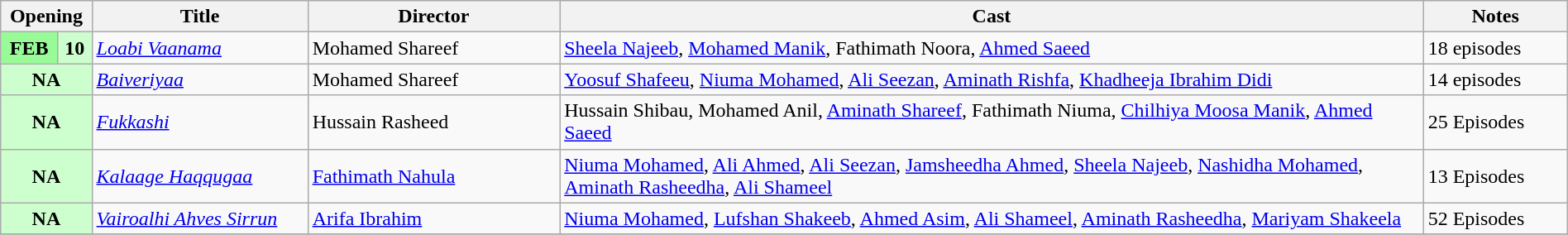<table class="wikitable plainrowheaders" width="100%">
<tr>
<th scope="col" colspan="2" width=4%>Opening</th>
<th scope="col" width=12%>Title</th>
<th scope="col" width=14%>Director</th>
<th scope="col" width=48%>Cast</th>
<th scope="col" width=8%>Notes</th>
</tr>
<tr>
<td style="text-align:center; background:#98fb98; textcolor:#000;"><strong>FEB</strong></td>
<td style="text-align:center; textcolor:#000; background:#cdfecd;"><strong>10</strong></td>
<td><em><a href='#'>Loabi Vaanama</a></em></td>
<td>Mohamed Shareef</td>
<td><a href='#'>Sheela Najeeb</a>, <a href='#'>Mohamed Manik</a>, Fathimath Noora, <a href='#'>Ahmed Saeed</a></td>
<td>18 episodes</td>
</tr>
<tr>
<td style="text-align:center; textcolor:#000; background:#cdfecd;" colspan="2"><strong>NA</strong></td>
<td><em><a href='#'>Baiveriyaa</a></em></td>
<td>Mohamed Shareef</td>
<td><a href='#'>Yoosuf Shafeeu</a>, <a href='#'>Niuma Mohamed</a>, <a href='#'>Ali Seezan</a>, <a href='#'>Aminath Rishfa</a>, <a href='#'>Khadheeja Ibrahim Didi</a></td>
<td>14 episodes</td>
</tr>
<tr>
<td style="text-align:center; textcolor:#000; background:#cdfecd;" colspan="2"><strong>NA</strong></td>
<td><em><a href='#'>Fukkashi</a></em></td>
<td>Hussain Rasheed</td>
<td>Hussain Shibau, Mohamed Anil, <a href='#'>Aminath Shareef</a>, Fathimath Niuma, <a href='#'>Chilhiya Moosa Manik</a>, <a href='#'>Ahmed Saeed</a></td>
<td>25 Episodes</td>
</tr>
<tr>
<td style="text-align:center; textcolor:#000; background:#cdfecd;" colspan="2"><strong>NA</strong></td>
<td><em><a href='#'>Kalaage Haqqugaa</a></em></td>
<td><a href='#'>Fathimath Nahula</a></td>
<td><a href='#'>Niuma Mohamed</a>, <a href='#'>Ali Ahmed</a>, <a href='#'>Ali Seezan</a>, <a href='#'>Jamsheedha Ahmed</a>, <a href='#'>Sheela Najeeb</a>, <a href='#'>Nashidha Mohamed</a>, <a href='#'>Aminath Rasheedha</a>, <a href='#'>Ali Shameel</a></td>
<td>13 Episodes</td>
</tr>
<tr>
<td style="text-align:center; textcolor:#000; background:#cdfecd;" colspan="2"><strong>NA</strong></td>
<td><em><a href='#'>Vairoalhi Ahves Sirrun</a></em></td>
<td><a href='#'>Arifa Ibrahim</a></td>
<td><a href='#'>Niuma Mohamed</a>, <a href='#'>Lufshan Shakeeb</a>, <a href='#'>Ahmed Asim</a>, <a href='#'>Ali Shameel</a>, <a href='#'>Aminath Rasheedha</a>, <a href='#'>Mariyam Shakeela</a></td>
<td>52 Episodes</td>
</tr>
<tr>
</tr>
</table>
